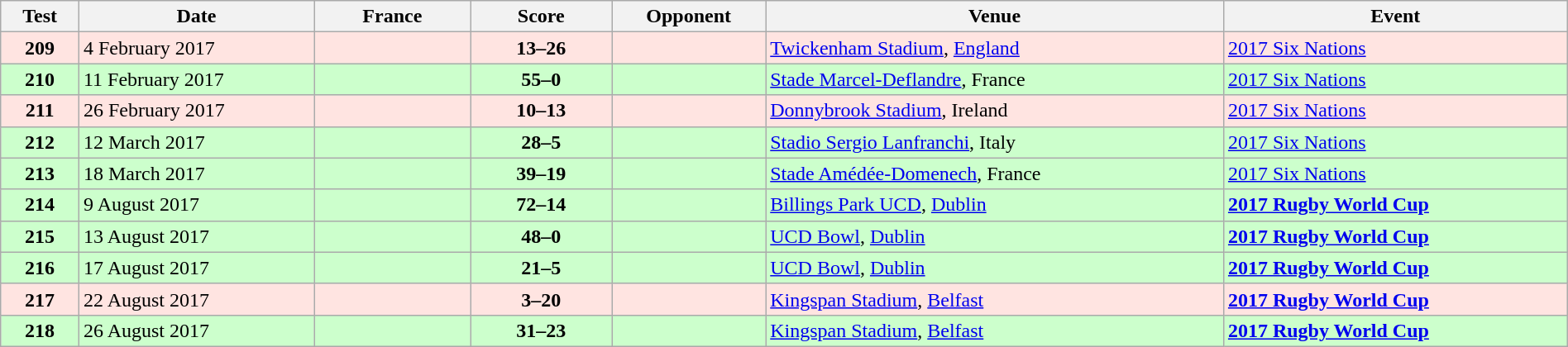<table class="wikitable sortable" style="width:100%">
<tr>
<th style="width:5%">Test</th>
<th style="width:15%">Date</th>
<th style="width:10%">France</th>
<th style="width:9%">Score</th>
<th>Opponent</th>
<th>Venue</th>
<th>Event</th>
</tr>
<tr bgcolor=FFE4E1>
<td align=center><strong>209</strong></td>
<td>4 February 2017</td>
<td></td>
<td align="center"><strong>13–26</strong></td>
<td></td>
<td><a href='#'>Twickenham Stadium</a>, <a href='#'>England</a></td>
<td><a href='#'>2017 Six Nations</a></td>
</tr>
<tr bgcolor=#ccffcc>
<td align=center><strong>210</strong></td>
<td>11 February 2017</td>
<td></td>
<td align="center"><strong>55–0</strong></td>
<td></td>
<td><a href='#'>Stade Marcel-Deflandre</a>, France</td>
<td><a href='#'>2017 Six Nations</a></td>
</tr>
<tr bgcolor=FFE4E1>
<td align=center><strong>211</strong></td>
<td>26 February 2017</td>
<td></td>
<td align="center"><strong>10–13</strong></td>
<td></td>
<td><a href='#'>Donnybrook Stadium</a>, Ireland</td>
<td><a href='#'>2017 Six Nations</a></td>
</tr>
<tr bgcolor=#ccffcc>
<td align=center><strong>212</strong></td>
<td>12 March 2017</td>
<td></td>
<td align="center"><strong>28–5</strong></td>
<td></td>
<td><a href='#'>Stadio Sergio Lanfranchi</a>, Italy</td>
<td><a href='#'>2017 Six Nations</a></td>
</tr>
<tr bgcolor=#ccffcc>
<td align=center><strong>213</strong></td>
<td>18 March 2017</td>
<td></td>
<td align="center"><strong>39–19</strong></td>
<td></td>
<td><a href='#'>Stade Amédée-Domenech</a>, France</td>
<td><a href='#'>2017 Six Nations</a></td>
</tr>
<tr bgcolor=#ccffcc>
<td align=center><strong>214</strong></td>
<td>9 August 2017</td>
<td></td>
<td align="center"><strong>72–14</strong></td>
<td></td>
<td><a href='#'>Billings Park UCD</a>, <a href='#'>Dublin</a></td>
<td><strong><a href='#'>2017 Rugby World Cup</a></strong></td>
</tr>
<tr bgcolor=#ccffcc>
<td align=center><strong>215</strong></td>
<td>13 August 2017</td>
<td></td>
<td align="center"><strong>48–0</strong></td>
<td></td>
<td><a href='#'>UCD Bowl</a>, <a href='#'>Dublin</a></td>
<td><strong><a href='#'>2017 Rugby World Cup</a></strong></td>
</tr>
<tr bgcolor=#ccffcc>
<td align=center><strong>216</strong></td>
<td>17 August 2017</td>
<td></td>
<td align="center"><strong>21–5</strong></td>
<td></td>
<td><a href='#'>UCD Bowl</a>, <a href='#'>Dublin</a></td>
<td><strong><a href='#'>2017 Rugby World Cup</a></strong></td>
</tr>
<tr bgcolor=FFE4E1>
<td align=center><strong>217</strong></td>
<td>22 August 2017</td>
<td></td>
<td align="center"><strong>3–20</strong></td>
<td></td>
<td><a href='#'>Kingspan Stadium</a>, <a href='#'>Belfast</a></td>
<td><strong><a href='#'>2017 Rugby World Cup</a></strong></td>
</tr>
<tr bgcolor=#ccffcc>
<td align=center><strong>218</strong></td>
<td>26 August 2017</td>
<td></td>
<td align="center"><strong>31–23</strong></td>
<td></td>
<td><a href='#'>Kingspan Stadium</a>, <a href='#'>Belfast</a></td>
<td><strong><a href='#'>2017 Rugby World Cup</a></strong></td>
</tr>
</table>
